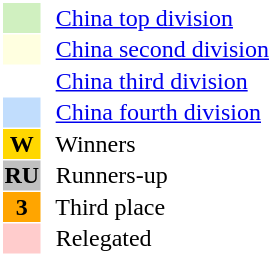<table style="border: 1px solid #ffffff; background-color: #ffffff" cellspacing="1" cellpadding="1">
<tr>
<td bgcolor="#D0F0C0" width="20"></td>
<td bgcolor="#ffffff" align="left">  <a href='#'>China top division</a></td>
</tr>
<tr>
<td bgcolor="#FFFFE0" width="20"></td>
<td bgcolor="#ffffff" align="left">  <a href='#'>China second division</a></td>
</tr>
<tr>
<th bgcolor="#ffffff" width="20"></th>
<td bgcolor="#ffffff" align="left">  <a href='#'>China third division</a></td>
</tr>
<tr>
<th bgcolor="#c1ddfd" width="20"></th>
<td bgcolor="#ffffff" align="left">  <a href='#'>China fourth division</a></td>
</tr>
<tr>
<th bgcolor="#FFD700" width="20">W</th>
<td bgcolor="#ffffff" align="left">  Winners</td>
</tr>
<tr>
<th bgcolor="#C0C0C0" width="20">RU</th>
<td bgcolor="#ffffff" align="left">  Runners-up</td>
</tr>
<tr>
<th bgcolor="#FFA500" width="20">3</th>
<td bgcolor="#ffffff" align="left">  Third place</td>
</tr>
<tr>
<th bgcolor="#ffcccc" width="20"></th>
<td bgcolor="#ffffff" align="left">  Relegated</td>
</tr>
</table>
